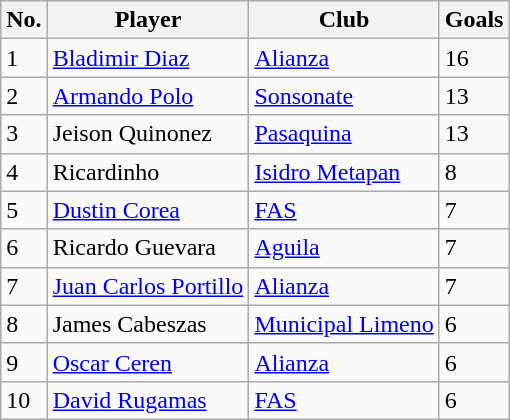<table class="wikitable">
<tr>
<th>No.</th>
<th>Player</th>
<th>Club</th>
<th>Goals</th>
</tr>
<tr>
<td>1</td>
<td> <a href='#'>Bladimir Diaz</a></td>
<td><a href='#'>Alianza</a></td>
<td>16</td>
</tr>
<tr>
<td>2</td>
<td> <a href='#'>Armando Polo</a></td>
<td><a href='#'>Sonsonate</a></td>
<td>13</td>
</tr>
<tr>
<td>3</td>
<td> Jeison Quinonez</td>
<td><a href='#'>Pasaquina</a></td>
<td>13</td>
</tr>
<tr>
<td>4</td>
<td> Ricardinho</td>
<td><a href='#'>Isidro Metapan</a></td>
<td>8</td>
</tr>
<tr>
<td>5</td>
<td> <a href='#'>Dustin Corea</a></td>
<td><a href='#'>FAS</a></td>
<td>7</td>
</tr>
<tr>
<td>6</td>
<td> Ricardo Guevara</td>
<td><a href='#'>Aguila</a></td>
<td>7</td>
</tr>
<tr>
<td>7</td>
<td> <a href='#'>Juan Carlos Portillo</a></td>
<td><a href='#'>Alianza</a></td>
<td>7</td>
</tr>
<tr>
<td>8</td>
<td> James Cabeszas</td>
<td><a href='#'>Municipal Limeno</a></td>
<td>6</td>
</tr>
<tr>
<td>9</td>
<td> <a href='#'>Oscar Ceren</a></td>
<td><a href='#'>Alianza</a></td>
<td>6</td>
</tr>
<tr>
<td>10</td>
<td> <a href='#'>David Rugamas</a></td>
<td><a href='#'>FAS</a></td>
<td>6</td>
</tr>
</table>
